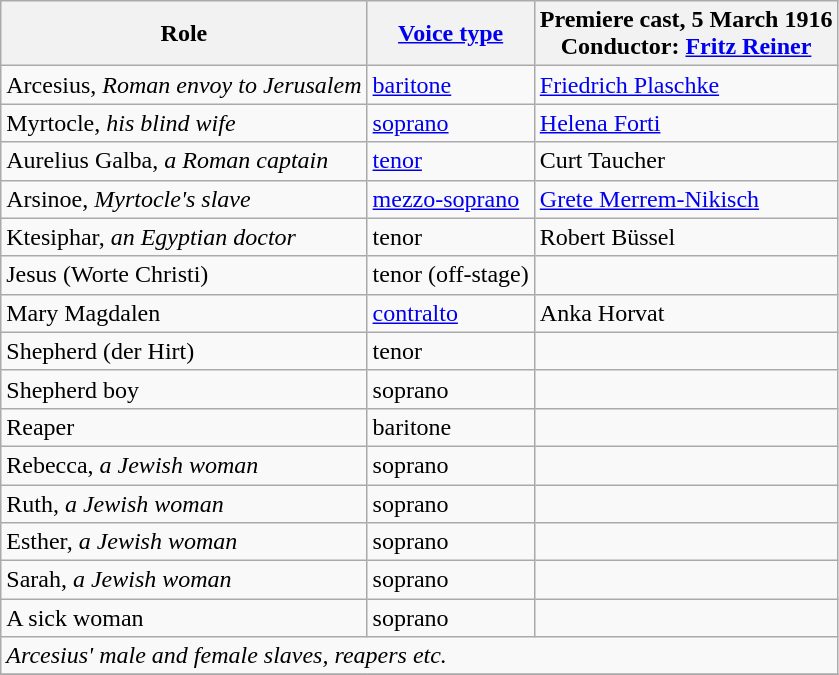<table class="wikitable">
<tr>
<th>Role</th>
<th><a href='#'>Voice type</a></th>
<th>Premiere cast, 5 March 1916<br>Conductor: <a href='#'>Fritz Reiner</a></th>
</tr>
<tr>
<td>Arcesius, <em>Roman envoy to Jerusalem</em></td>
<td><a href='#'>baritone</a></td>
<td><a href='#'>Friedrich Plaschke</a></td>
</tr>
<tr>
<td>Myrtocle, <em>his blind wife</em></td>
<td><a href='#'>soprano</a></td>
<td><a href='#'>Helena Forti</a></td>
</tr>
<tr>
<td>Aurelius Galba, <em>a Roman captain</em></td>
<td><a href='#'>tenor</a></td>
<td>Curt Taucher</td>
</tr>
<tr>
<td>Arsinoe, <em>Myrtocle's slave</em></td>
<td><a href='#'>mezzo-soprano</a></td>
<td><a href='#'>Grete Merrem-Nikisch</a></td>
</tr>
<tr>
<td>Ktesiphar, <em>an Egyptian doctor</em></td>
<td>tenor</td>
<td>Robert Büssel</td>
</tr>
<tr>
<td>Jesus (Worte Christi)</td>
<td>tenor (off-stage)</td>
<td></td>
</tr>
<tr>
<td>Mary Magdalen</td>
<td><a href='#'>contralto</a></td>
<td>Anka Horvat</td>
</tr>
<tr>
<td>Shepherd (der Hirt)</td>
<td>tenor</td>
<td></td>
</tr>
<tr>
<td>Shepherd boy</td>
<td>soprano</td>
<td></td>
</tr>
<tr>
<td>Reaper</td>
<td>baritone</td>
<td></td>
</tr>
<tr>
<td>Rebecca, <em>a Jewish woman</em></td>
<td>soprano</td>
<td></td>
</tr>
<tr>
<td>Ruth, <em>a Jewish woman</em></td>
<td>soprano</td>
<td></td>
</tr>
<tr>
<td>Esther, <em>a Jewish woman</em></td>
<td>soprano</td>
<td></td>
</tr>
<tr>
<td>Sarah, <em>a Jewish woman</em></td>
<td>soprano</td>
<td></td>
</tr>
<tr>
<td>A sick woman</td>
<td>soprano</td>
<td></td>
</tr>
<tr>
<td colspan="3"><em>Arcesius' male and female slaves, reapers etc.</em></td>
</tr>
<tr>
</tr>
</table>
